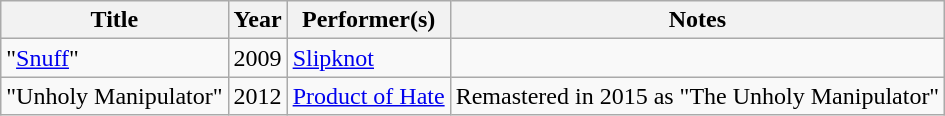<table class="wikitable plainrowheaders" style="margin-right: 0;">
<tr>
<th scope="col">Title</th>
<th scope="col">Year</th>
<th scope="col">Performer(s)</th>
<th scope="col" class="unsortable">Notes</th>
</tr>
<tr>
<td scope="row">"<a href='#'>Snuff</a>"</td>
<td>2009</td>
<td><a href='#'>Slipknot</a></td>
<td></td>
</tr>
<tr>
<td scope="row">"Unholy Manipulator"</td>
<td>2012</td>
<td><a href='#'>Product of Hate</a></td>
<td>Remastered in 2015 as "The Unholy Manipulator"</td>
</tr>
</table>
